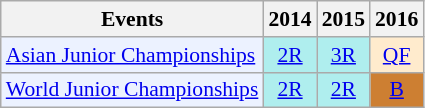<table class="wikitable" style="font-size: 90%; text-align:center">
<tr>
<th>Events</th>
<th>2014</th>
<th>2015</th>
<th>2016</th>
</tr>
<tr>
<td bgcolor="#ECF2FF"; align="left"><a href='#'>Asian Junior Championships</a></td>
<td bgcolor=AFEEEE><a href='#'>2R</a></td>
<td bgcolor=AFEEEE><a href='#'>3R</a></td>
<td bgcolor=FFEBCD><a href='#'>QF</a></td>
</tr>
<tr>
<td bgcolor="#ECF2FF"; align="left"><a href='#'>World Junior Championships</a></td>
<td bgcolor=AFEEEE><a href='#'>2R</a></td>
<td bgcolor=AFEEEE><a href='#'>2R</a></td>
<td bgcolor=CD7F32><a href='#'>B</a></td>
</tr>
</table>
